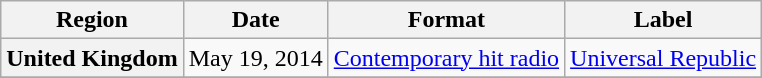<table class="wikitable plainrowheaders">
<tr>
<th>Region</th>
<th>Date</th>
<th>Format</th>
<th>Label</th>
</tr>
<tr>
<th scope="row">United Kingdom</th>
<td>May 19, 2014</td>
<td><a href='#'>Contemporary hit radio</a></td>
<td><a href='#'>Universal Republic</a></td>
</tr>
<tr>
</tr>
</table>
